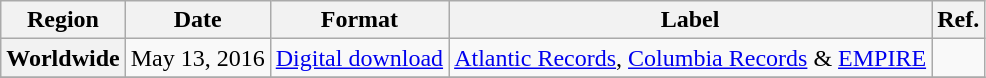<table class="wikitable plainrowheaders">
<tr>
<th>Region</th>
<th>Date</th>
<th>Format</th>
<th>Label</th>
<th>Ref.</th>
</tr>
<tr>
<th scope="row">Worldwide</th>
<td>May 13, 2016</td>
<td><a href='#'>Digital download</a></td>
<td rowspan="1"><a href='#'>Atlantic Records</a>, <a href='#'>Columbia Records</a> & <a href='#'>EMPIRE</a></td>
<td><br></td>
</tr>
<tr>
</tr>
</table>
